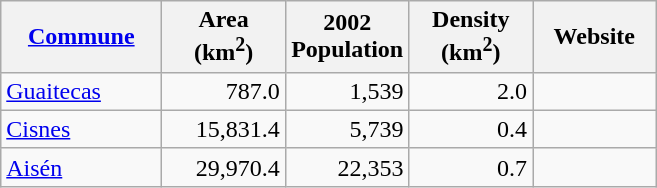<table class="wikitable sortable" style="text-align: left">
<tr>
<th scope="col" width="100" class="unsortable"><a href='#'>Commune</a></th>
<th scope="col" width="75">Area (km<sup>2</sup>)</th>
<th scope="col" width="75">2002<br>Population</th>
<th scope="col" width="75">Density (km<sup>2</sup>)</th>
<th scope="col" width="75" class="unsortable">Website</th>
</tr>
<tr>
<td><a href='#'>Guaitecas</a></td>
<td align="right">787.0</td>
<td align="right">1,539</td>
<td align="right">2.0</td>
<td align="right"></td>
</tr>
<tr>
<td><a href='#'>Cisnes</a></td>
<td align="right">15,831.4</td>
<td align="right">5,739</td>
<td align="right">0.4</td>
<td align="right"></td>
</tr>
<tr>
<td><a href='#'>Aisén</a></td>
<td align="right">29,970.4</td>
<td align="right">22,353</td>
<td align="right">0.7</td>
<td align="right"></td>
</tr>
</table>
